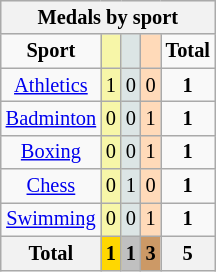<table class="wikitable" style="font-size:85%; text-align:center;">
<tr style="background:#efefef;">
<th colspan=5><strong>Medals by sport</strong></th>
</tr>
<tr>
<td><strong>Sport</strong></td>
<td style="background:#f7f6a8;"></td>
<td style="background:#dce5e5;"></td>
<td style="background:#ffdab9;"></td>
<td><strong>Total</strong></td>
</tr>
<tr>
<td><a href='#'>Athletics</a></td>
<td style="background:#F7F6A8;">1</td>
<td style="background:#DCE5E5;">0</td>
<td style="background:#FFDAB9;">0</td>
<td><strong>1</strong></td>
</tr>
<tr>
<td><a href='#'>Badminton</a></td>
<td style="background:#F7F6A8;">0</td>
<td style="background:#DCE5E5;">0</td>
<td style="background:#FFDAB9;">1</td>
<td><strong>1</strong></td>
</tr>
<tr>
<td><a href='#'>Boxing</a></td>
<td style="background:#F7F6A8;">0</td>
<td style="background:#DCE5E5;">0</td>
<td style="background:#FFDAB9;">1</td>
<td><strong>1</strong></td>
</tr>
<tr>
<td><a href='#'>Chess</a></td>
<td style="background:#F7F6A8;">0</td>
<td style="background:#DCE5E5;">1</td>
<td style="background:#FFDAB9;">0</td>
<td><strong>1</strong></td>
</tr>
<tr>
<td><a href='#'>Swimming</a></td>
<td style="background:#F7F6A8;">0</td>
<td style="background:#DCE5E5;">0</td>
<td style="background:#FFDAB9;">1</td>
<td><strong>1</strong></td>
</tr>
<tr>
<th>Total</th>
<th style="background:gold;">1</th>
<th style="background:silver;">1</th>
<th style="background:#c96;">3</th>
<th>5</th>
</tr>
</table>
